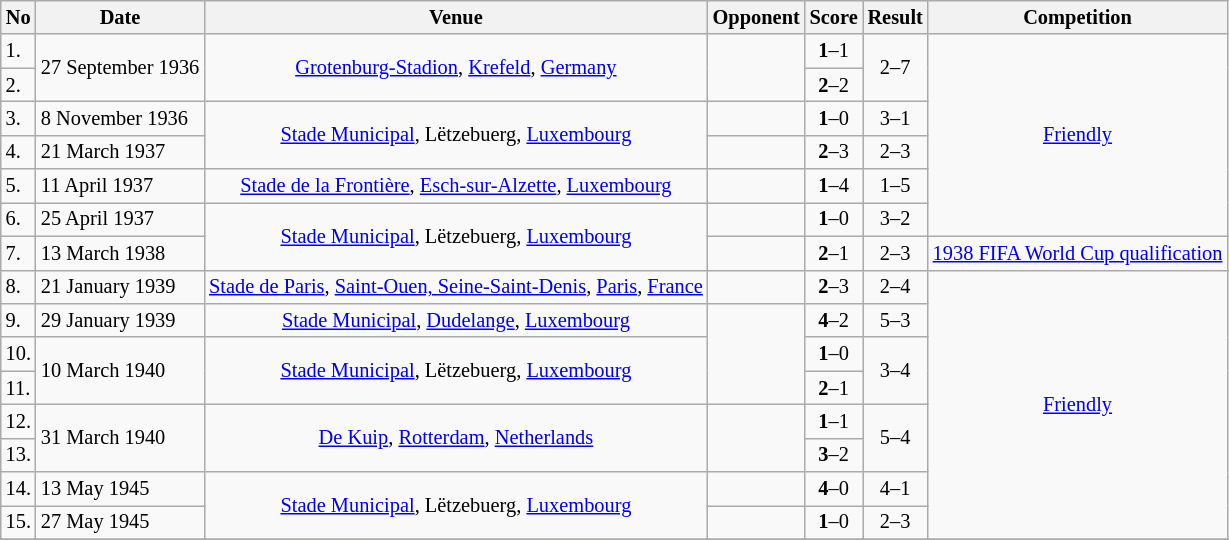<table class="wikitable" style="font-size:85%;">
<tr>
<th>No</th>
<th>Date</th>
<th>Venue</th>
<th>Opponent</th>
<th>Score</th>
<th>Result</th>
<th>Competition</th>
</tr>
<tr>
<td>1.</td>
<td rowspan="2">27 September 1936</td>
<td align=center rowspan="2"><a href='#'>Grotenburg-Stadion</a>, <a href='#'>Krefeld</a>, <a href='#'>Germany</a></td>
<td rowspan="2"></td>
<td align=center><strong>1</strong>–1</td>
<td align=center rowspan="2">2–7</td>
<td align=center  rowspan="6"><a href='#'>Friendly</a></td>
</tr>
<tr>
<td>2.</td>
<td align=center><strong>2</strong>–2</td>
</tr>
<tr>
<td>3.</td>
<td>8 November 1936</td>
<td align=center rowspan="2"><a href='#'>Stade Municipal</a>, Lëtzebuerg, <a href='#'>Luxembourg</a></td>
<td></td>
<td align=center><strong>1</strong>–0</td>
<td align=center>3–1</td>
</tr>
<tr>
<td>4.</td>
<td>21 March 1937</td>
<td></td>
<td align=center><strong>2</strong>–3</td>
<td align=center>2–3</td>
</tr>
<tr>
<td>5.</td>
<td>11 April 1937</td>
<td align=center><a href='#'>Stade de la Frontière</a>, <a href='#'>Esch-sur-Alzette</a>, <a href='#'>Luxembourg</a></td>
<td></td>
<td align=center><strong>1</strong>–4</td>
<td align=center>1–5</td>
</tr>
<tr>
<td>6.</td>
<td>25 April 1937</td>
<td align=center rowspan="2"><a href='#'>Stade Municipal</a>, Lëtzebuerg, <a href='#'>Luxembourg</a></td>
<td></td>
<td align=center><strong>1</strong>–0</td>
<td align=center>3–2</td>
</tr>
<tr>
<td>7.</td>
<td>13 March 1938</td>
<td></td>
<td align=center><strong>2</strong>–1</td>
<td align=center>2–3</td>
<td><a href='#'>1938 FIFA World Cup qualification</a></td>
</tr>
<tr>
<td>8.</td>
<td>21 January 1939</td>
<td align=center><a href='#'>Stade de Paris</a>, <a href='#'>Saint-Ouen, Seine-Saint-Denis</a>, <a href='#'>Paris</a>, <a href='#'>France</a></td>
<td></td>
<td align=center><strong>2</strong>–3</td>
<td align=center>2–4</td>
<td align=center rowspan="8"><a href='#'>Friendly</a></td>
</tr>
<tr>
<td>9.</td>
<td>29 January 1939</td>
<td align=center><a href='#'>Stade Municipal</a>, <a href='#'>Dudelange</a>, <a href='#'>Luxembourg</a></td>
<td rowspan="3"></td>
<td align=center><strong>4</strong>–2</td>
<td align=center>5–3</td>
</tr>
<tr>
<td>10.</td>
<td rowspan="2">10 March 1940</td>
<td align=center rowspan="2"><a href='#'>Stade Municipal</a>, Lëtzebuerg, <a href='#'>Luxembourg</a></td>
<td align=center><strong>1</strong>–0</td>
<td align=center rowspan="2">3–4</td>
</tr>
<tr>
<td>11.</td>
<td align=center><strong>2</strong>–1</td>
</tr>
<tr>
<td>12.</td>
<td rowspan="2">31 March 1940</td>
<td align=center rowspan="2"><a href='#'>De Kuip</a>, <a href='#'>Rotterdam</a>, <a href='#'>Netherlands</a></td>
<td rowspan="2"></td>
<td align=center><strong>1</strong>–1</td>
<td align=center rowspan="2">5–4</td>
</tr>
<tr>
<td>13.</td>
<td align=center><strong>3</strong>–2</td>
</tr>
<tr>
<td>14.</td>
<td>13 May 1945</td>
<td align=center rowspan="2"><a href='#'>Stade Municipal</a>, Lëtzebuerg, <a href='#'>Luxembourg</a></td>
<td></td>
<td align=center><strong>4</strong>–0</td>
<td align=center>4–1</td>
</tr>
<tr>
<td>15.</td>
<td>27 May 1945</td>
<td></td>
<td align=center><strong>1</strong>–0</td>
<td align=center>2–3</td>
</tr>
<tr>
</tr>
</table>
